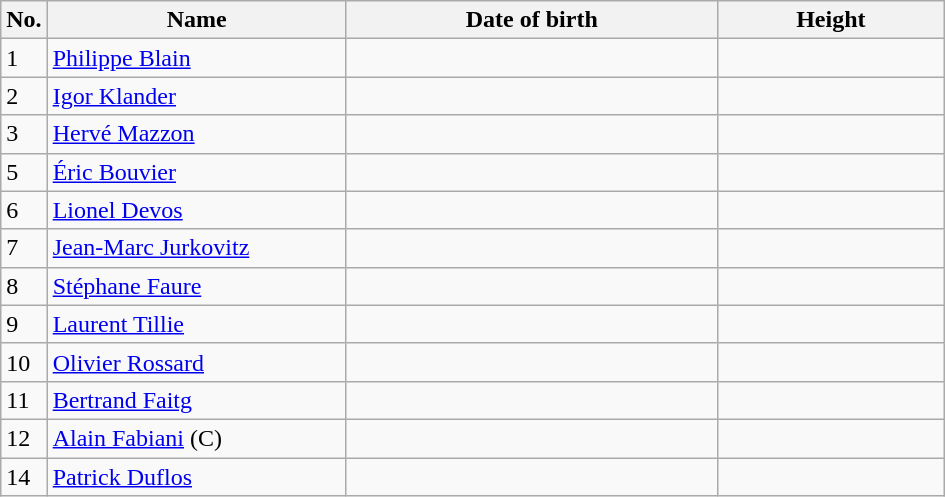<table class=wikitable sortable style=font-size:100%; text-align:center;>
<tr>
<th>No.</th>
<th style=width:12em>Name</th>
<th style=width:15em>Date of birth</th>
<th style=width:9em>Height</th>
</tr>
<tr>
<td>1</td>
<td><a href='#'>Philippe Blain </a></td>
<td></td>
<td></td>
</tr>
<tr>
<td>2</td>
<td><a href='#'>Igor Klander </a></td>
<td></td>
<td></td>
</tr>
<tr>
<td>3</td>
<td><a href='#'>Hervé Mazzon </a></td>
<td></td>
<td></td>
</tr>
<tr>
<td>5</td>
<td><a href='#'>Éric Bouvier </a></td>
<td></td>
<td></td>
</tr>
<tr>
<td>6</td>
<td><a href='#'>Lionel Devos </a></td>
<td></td>
<td></td>
</tr>
<tr>
<td>7</td>
<td><a href='#'>Jean-Marc Jurkovitz </a></td>
<td></td>
<td></td>
</tr>
<tr>
<td>8</td>
<td><a href='#'>Stéphane Faure </a></td>
<td></td>
<td></td>
</tr>
<tr>
<td>9</td>
<td><a href='#'>Laurent Tillie </a></td>
<td></td>
<td></td>
</tr>
<tr>
<td>10</td>
<td><a href='#'>Olivier Rossard </a></td>
<td></td>
<td></td>
</tr>
<tr>
<td>11</td>
<td><a href='#'>Bertrand Faitg </a></td>
<td></td>
<td></td>
</tr>
<tr>
<td>12</td>
<td><a href='#'>Alain Fabiani</a> (C)</td>
<td></td>
<td></td>
</tr>
<tr>
<td>14</td>
<td><a href='#'>Patrick Duflos </a></td>
<td></td>
<td></td>
</tr>
</table>
